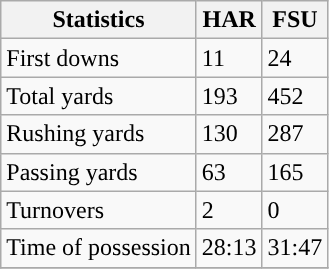<table class="wikitable" style="float: left;">
<tr>
<th>Statistics</th>
<th>HAR</th>
<th>FSU</th>
</tr>
<tr>
<td>First downs</td>
<td>11</td>
<td>24</td>
</tr>
<tr>
<td>Total yards</td>
<td>193</td>
<td>452</td>
</tr>
<tr>
<td>Rushing yards</td>
<td>130</td>
<td>287</td>
</tr>
<tr>
<td>Passing yards</td>
<td>63</td>
<td>165</td>
</tr>
<tr>
<td>Turnovers</td>
<td>2</td>
<td>0</td>
</tr>
<tr>
<td>Time of possession</td>
<td>28:13</td>
<td>31:47</td>
</tr>
<tr>
</tr>
</table>
